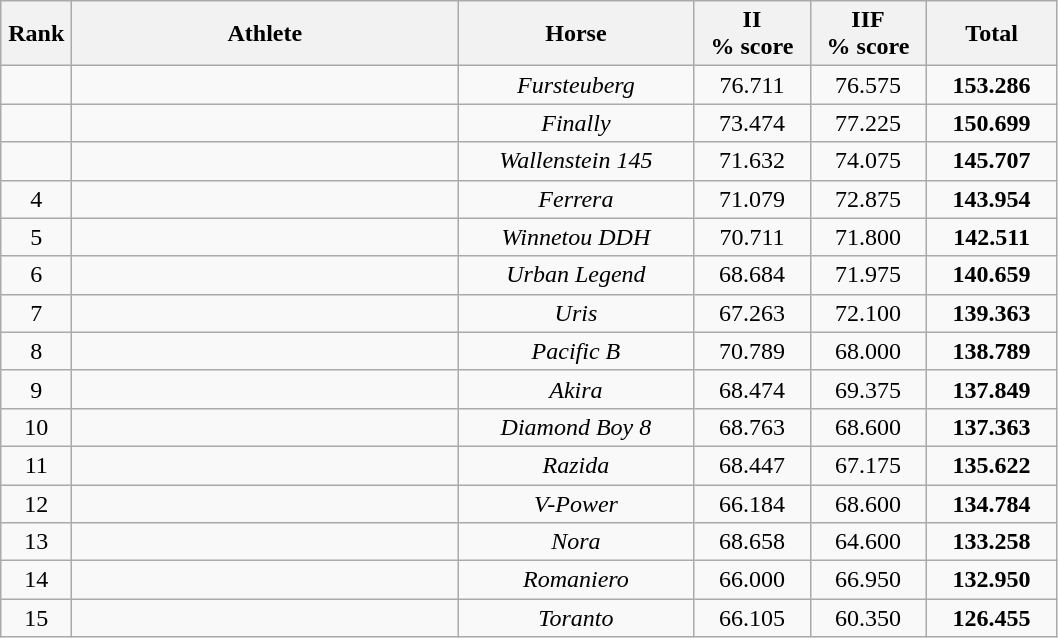<table class="wikitable" style="text-align:center">
<tr>
<th width=40>Rank</th>
<th width=250>Athlete</th>
<th width=150>Horse</th>
<th width=70>II<br>% score</th>
<th width=70>IIF<br>% score</th>
<th width=80>Total</th>
</tr>
<tr>
<td></td>
<td align=left></td>
<td><em>Fursteuberg </em></td>
<td>76.711</td>
<td>76.575</td>
<td><strong>153.286</strong></td>
</tr>
<tr>
<td></td>
<td align=left></td>
<td><em>Finally</em></td>
<td>73.474</td>
<td>77.225</td>
<td><strong>150.699</strong></td>
</tr>
<tr>
<td></td>
<td align=left></td>
<td><em>Wallenstein 145</em></td>
<td>71.632</td>
<td>74.075</td>
<td><strong>145.707</strong></td>
</tr>
<tr>
<td>4</td>
<td align=left></td>
<td><em>Ferrera </em></td>
<td>71.079</td>
<td>72.875</td>
<td><strong>143.954</strong></td>
</tr>
<tr>
<td>5</td>
<td align=left></td>
<td><em>Winnetou DDH</em></td>
<td>70.711</td>
<td>71.800</td>
<td><strong>142.511</strong></td>
</tr>
<tr>
<td>6</td>
<td align=left></td>
<td><em>Urban Legend</em></td>
<td>68.684</td>
<td>71.975</td>
<td><strong>140.659</strong></td>
</tr>
<tr>
<td>7</td>
<td align=left></td>
<td><em>Uris </em></td>
<td>67.263</td>
<td>72.100</td>
<td><strong>139.363</strong></td>
</tr>
<tr>
<td>8</td>
<td align=left></td>
<td><em>Pacific B</em></td>
<td>70.789</td>
<td>68.000</td>
<td><strong>138.789</strong></td>
</tr>
<tr>
<td>9</td>
<td align=left></td>
<td><em>Akira</em></td>
<td>68.474</td>
<td>69.375</td>
<td><strong>137.849</strong></td>
</tr>
<tr>
<td>10</td>
<td align=left></td>
<td><em>Diamond Boy 8</em></td>
<td>68.763</td>
<td>68.600</td>
<td><strong>137.363</strong></td>
</tr>
<tr>
<td>11</td>
<td align=left></td>
<td><em>Razida</em></td>
<td>68.447</td>
<td>67.175</td>
<td><strong>135.622</strong></td>
</tr>
<tr>
<td>12</td>
<td align=left></td>
<td><em>V-Power</em></td>
<td>66.184</td>
<td>68.600</td>
<td><strong>134.784</strong></td>
</tr>
<tr>
<td>13</td>
<td align=left></td>
<td><em>Nora</em></td>
<td>68.658</td>
<td>64.600</td>
<td><strong>133.258</strong></td>
</tr>
<tr>
<td>14</td>
<td align=left></td>
<td><em>Romaniero</em></td>
<td>66.000</td>
<td>66.950</td>
<td><strong>132.950</strong></td>
</tr>
<tr>
<td>15</td>
<td align=left></td>
<td><em>Toranto</em></td>
<td>66.105</td>
<td>60.350</td>
<td><strong>126.455</strong></td>
</tr>
</table>
